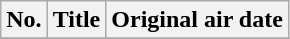<table class="wikitable plainrowheaders">
<tr>
<th>No.</th>
<th>Title</th>
<th>Original air date</th>
</tr>
<tr>
</tr>
</table>
